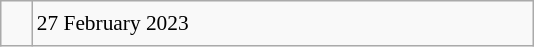<table class="wikitable" style="font-size: 89%; float: left; width: 25em; margin-right: 1em; line-height: 1.65em !important; height: 25px;">
<tr>
<td></td>
<td>27 February 2023</td>
</tr>
</table>
